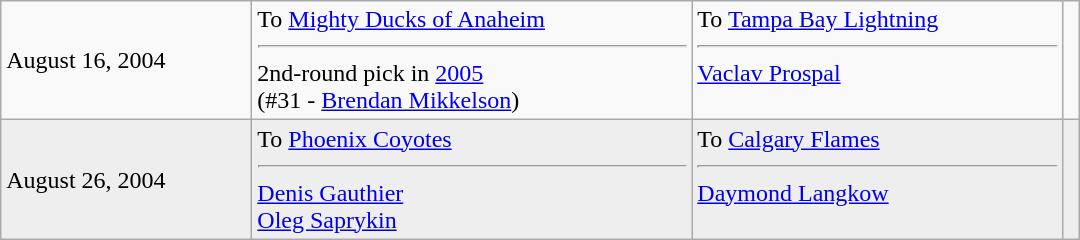<table cellspacing=0 class="wikitable" style="border:1px solid #999999; width:720px;">
<tr>
<td>August 16, 2004</td>
<td valign="top">To <a href='#'>Mighty Ducks of Anaheim</a><hr>2nd-round pick  in <a href='#'>2005</a><br>(#31 - <a href='#'>Brendan Mikkelson</a>)</td>
<td valign="top">To <a href='#'>Tampa Bay Lightning</a><hr><a href='#'>Vaclav Prospal</a></td>
<td></td>
</tr>
<tr bgcolor="#eeeeee">
<td>August 26, 2004</td>
<td valign="top">To <a href='#'>Phoenix Coyotes</a><hr><a href='#'>Denis Gauthier</a><br><a href='#'>Oleg Saprykin</a></td>
<td valign="top">To <a href='#'>Calgary Flames</a><hr><a href='#'>Daymond Langkow</a></td>
<td></td>
</tr>
</table>
